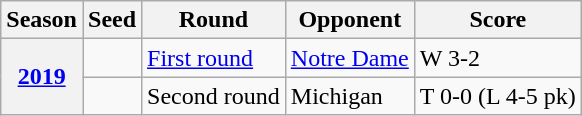<table class="wikitable">
<tr>
<th>Season</th>
<th>Seed</th>
<th>Round</th>
<th>Opponent</th>
<th>Score</th>
</tr>
<tr>
<th rowspan="2"><a href='#'>2019</a></th>
<td></td>
<td><a href='#'>First round</a></td>
<td><a href='#'>Notre Dame</a></td>
<td>W 3-2</td>
</tr>
<tr>
<td></td>
<td>Second round</td>
<td>Michigan</td>
<td>T 0-0 (L 4-5 pk)</td>
</tr>
</table>
